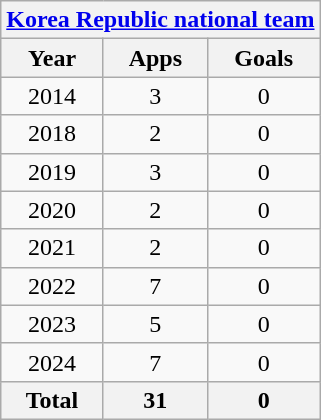<table class="wikitable" style="text-align:center">
<tr>
<th colspan=3><a href='#'>Korea Republic national team</a></th>
</tr>
<tr>
<th>Year</th>
<th>Apps</th>
<th>Goals</th>
</tr>
<tr>
<td>2014</td>
<td>3</td>
<td>0</td>
</tr>
<tr>
<td>2018</td>
<td>2</td>
<td>0</td>
</tr>
<tr>
<td>2019</td>
<td>3</td>
<td>0</td>
</tr>
<tr>
<td>2020</td>
<td>2</td>
<td>0</td>
</tr>
<tr>
<td>2021</td>
<td>2</td>
<td>0</td>
</tr>
<tr>
<td>2022</td>
<td>7</td>
<td>0</td>
</tr>
<tr>
<td>2023</td>
<td>5</td>
<td>0</td>
</tr>
<tr>
<td>2024</td>
<td>7</td>
<td>0</td>
</tr>
<tr>
<th>Total</th>
<th>31</th>
<th>0</th>
</tr>
</table>
